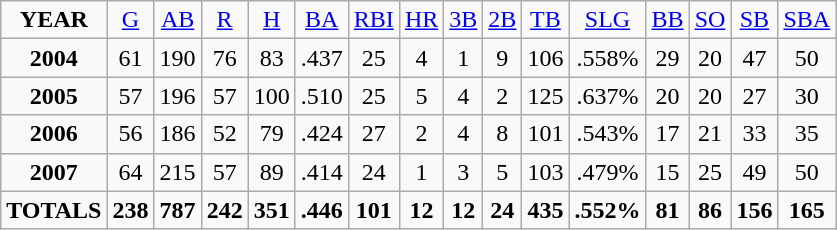<table class="wikitable">
<tr align=center>
<td><strong>YEAR</strong></td>
<td><a href='#'>G</a></td>
<td><a href='#'>AB</a></td>
<td><a href='#'>R</a></td>
<td><a href='#'>H</a></td>
<td><a href='#'>BA</a></td>
<td><a href='#'>RBI</a></td>
<td><a href='#'>HR</a></td>
<td><a href='#'>3B</a></td>
<td><a href='#'>2B</a></td>
<td><a href='#'>TB</a></td>
<td><a href='#'>SLG</a></td>
<td><a href='#'>BB</a></td>
<td><a href='#'>SO</a></td>
<td><a href='#'>SB</a></td>
<td><a href='#'>SBA</a></td>
</tr>
<tr align=center>
<td><strong>2004</strong></td>
<td>61</td>
<td>190</td>
<td>76</td>
<td>83</td>
<td>.437</td>
<td>25</td>
<td>4</td>
<td>1</td>
<td>9</td>
<td>106</td>
<td>.558%</td>
<td>29</td>
<td>20</td>
<td>47</td>
<td>50</td>
</tr>
<tr align=center>
<td><strong>2005</strong></td>
<td>57</td>
<td>196</td>
<td>57</td>
<td>100</td>
<td>.510</td>
<td>25</td>
<td>5</td>
<td>4</td>
<td>2</td>
<td>125</td>
<td>.637%</td>
<td>20</td>
<td>20</td>
<td>27</td>
<td>30</td>
</tr>
<tr align=center>
<td><strong>2006</strong></td>
<td>56</td>
<td>186</td>
<td>52</td>
<td>79</td>
<td>.424</td>
<td>27</td>
<td>2</td>
<td>4</td>
<td>8</td>
<td>101</td>
<td>.543%</td>
<td>17</td>
<td>21</td>
<td>33</td>
<td>35</td>
</tr>
<tr align=center>
<td><strong>2007</strong></td>
<td>64</td>
<td>215</td>
<td>57</td>
<td>89</td>
<td>.414</td>
<td>24</td>
<td>1</td>
<td>3</td>
<td>5</td>
<td>103</td>
<td>.479%</td>
<td>15</td>
<td>25</td>
<td>49</td>
<td>50</td>
</tr>
<tr align=center>
<td><strong>TOTALS</strong></td>
<td><strong>238</strong></td>
<td><strong>787</strong></td>
<td><strong>242</strong></td>
<td><strong>351</strong></td>
<td><strong>.446</strong></td>
<td><strong>101</strong></td>
<td><strong>12</strong></td>
<td><strong>12</strong></td>
<td><strong>24</strong></td>
<td><strong>435</strong></td>
<td><strong>.552%</strong></td>
<td><strong>81</strong></td>
<td><strong>86</strong></td>
<td><strong>156</strong></td>
<td><strong>165</strong></td>
</tr>
</table>
